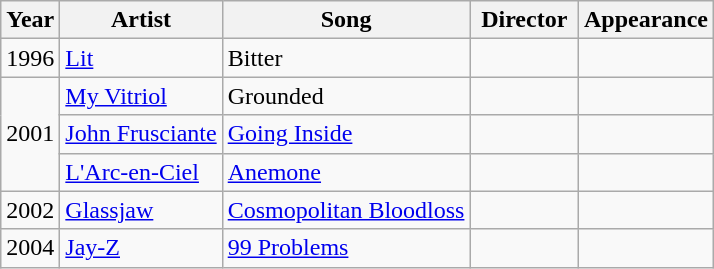<table class="wikitable">
<tr>
<th>Year</th>
<th>Artist</th>
<th>Song</th>
<th width="65">Director</th>
<th width="65">Appearance</th>
</tr>
<tr>
<td>1996</td>
<td><a href='#'>Lit</a></td>
<td>Bitter</td>
<td></td>
<td></td>
</tr>
<tr>
<td rowspan="3">2001</td>
<td><a href='#'>My Vitriol</a></td>
<td>Grounded</td>
<td></td>
<td></td>
</tr>
<tr>
<td><a href='#'>John Frusciante</a></td>
<td><a href='#'>Going Inside</a></td>
<td></td>
<td></td>
</tr>
<tr>
<td><a href='#'>L'Arc-en-Ciel</a></td>
<td><a href='#'>Anemone</a></td>
<td></td>
<td></td>
</tr>
<tr>
<td>2002</td>
<td><a href='#'>Glassjaw</a></td>
<td><a href='#'>Cosmopolitan Bloodloss</a></td>
<td></td>
<td></td>
</tr>
<tr>
<td>2004</td>
<td><a href='#'>Jay-Z</a></td>
<td><a href='#'>99 Problems</a></td>
<td></td>
<td></td>
</tr>
</table>
